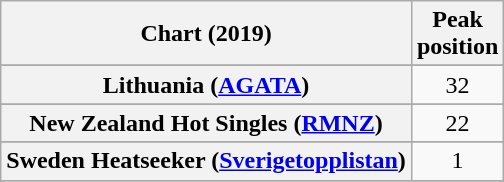<table class="wikitable sortable plainrowheaders" style="text-align:center">
<tr>
<th scope="col">Chart (2019)</th>
<th scope="col">Peak<br>position</th>
</tr>
<tr>
</tr>
<tr>
</tr>
<tr>
</tr>
<tr>
</tr>
<tr>
</tr>
<tr>
<th scope="row">Lithuania (<a href='#'>AGATA</a>)</th>
<td>32</td>
</tr>
<tr>
</tr>
<tr>
</tr>
<tr>
<th scope="row">New Zealand Hot Singles (<a href='#'>RMNZ</a>)</th>
<td>22</td>
</tr>
<tr>
</tr>
<tr>
</tr>
<tr>
<th scope="row">Sweden Heatseeker (<a href='#'>Sverigetopplistan</a>)</th>
<td>1</td>
</tr>
<tr>
</tr>
<tr>
</tr>
<tr>
</tr>
<tr>
</tr>
</table>
